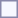<table style="border:1px solid #8888aa; background-color:#f7f8ff; padding:5px; font-size:95%; margin: 0px 12px 12px 0px;">
</table>
